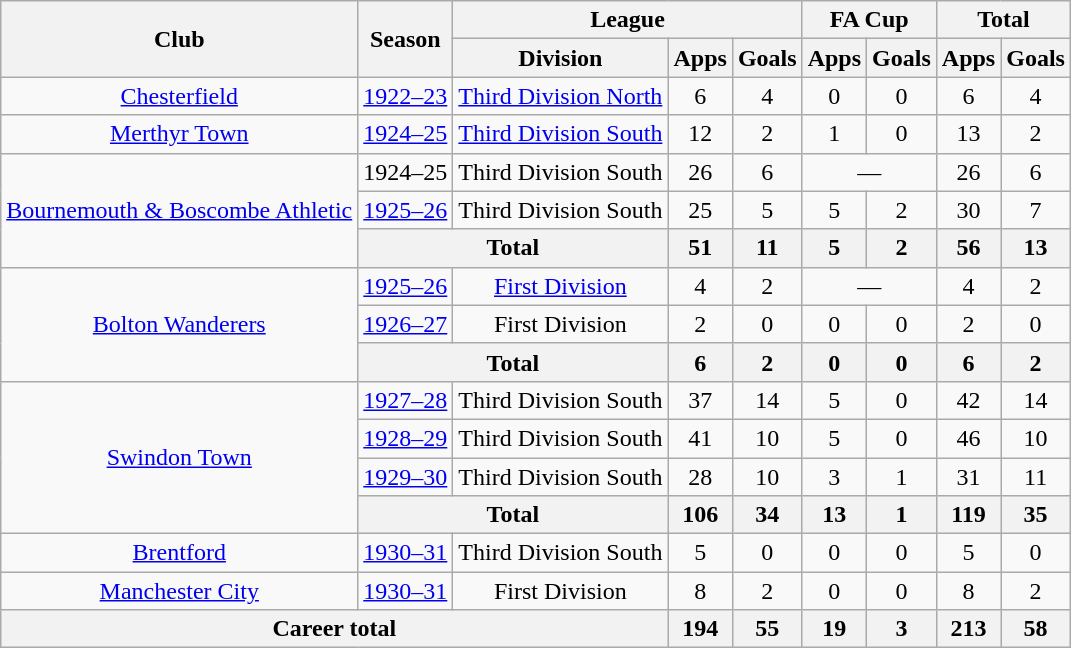<table class="wikitable" style="text-align: center;">
<tr>
<th rowspan="2">Club</th>
<th rowspan="2">Season</th>
<th colspan="3">League</th>
<th colspan="2">FA Cup</th>
<th colspan="2">Total</th>
</tr>
<tr>
<th>Division</th>
<th>Apps</th>
<th>Goals</th>
<th>Apps</th>
<th>Goals</th>
<th>Apps</th>
<th>Goals</th>
</tr>
<tr>
<td><a href='#'>Chesterfield</a></td>
<td><a href='#'>1922–23</a></td>
<td><a href='#'>Third Division North</a></td>
<td>6</td>
<td>4</td>
<td>0</td>
<td>0</td>
<td>6</td>
<td>4</td>
</tr>
<tr>
<td><a href='#'>Merthyr Town</a></td>
<td><a href='#'>1924–25</a></td>
<td><a href='#'>Third Division South</a></td>
<td>12</td>
<td>2</td>
<td>1</td>
<td>0</td>
<td>13</td>
<td>2</td>
</tr>
<tr>
<td rowspan="3"><a href='#'>Bournemouth & Boscombe Athletic</a></td>
<td>1924–25</td>
<td>Third Division South</td>
<td>26</td>
<td>6</td>
<td colspan="2">―</td>
<td>26</td>
<td>6</td>
</tr>
<tr>
<td><a href='#'>1925–26</a></td>
<td>Third Division South</td>
<td>25</td>
<td>5</td>
<td>5</td>
<td>2</td>
<td>30</td>
<td>7</td>
</tr>
<tr>
<th colspan="2">Total</th>
<th>51</th>
<th>11</th>
<th>5</th>
<th>2</th>
<th>56</th>
<th>13</th>
</tr>
<tr>
<td rowspan="3"><a href='#'>Bolton Wanderers</a></td>
<td><a href='#'>1925–26</a></td>
<td><a href='#'>First Division</a></td>
<td>4</td>
<td>2</td>
<td colspan="2">―</td>
<td>4</td>
<td>2</td>
</tr>
<tr>
<td><a href='#'>1926–27</a></td>
<td>First Division</td>
<td>2</td>
<td>0</td>
<td>0</td>
<td>0</td>
<td>2</td>
<td>0</td>
</tr>
<tr>
<th colspan="2">Total</th>
<th>6</th>
<th>2</th>
<th>0</th>
<th>0</th>
<th>6</th>
<th>2</th>
</tr>
<tr>
<td rowspan="4"><a href='#'>Swindon Town</a></td>
<td><a href='#'>1927–28</a></td>
<td>Third Division South</td>
<td>37</td>
<td>14</td>
<td>5</td>
<td>0</td>
<td>42</td>
<td>14</td>
</tr>
<tr>
<td><a href='#'>1928–29</a></td>
<td>Third Division South</td>
<td>41</td>
<td>10</td>
<td>5</td>
<td>0</td>
<td>46</td>
<td>10</td>
</tr>
<tr>
<td><a href='#'>1929–30</a></td>
<td>Third Division South</td>
<td>28</td>
<td>10</td>
<td>3</td>
<td>1</td>
<td>31</td>
<td>11</td>
</tr>
<tr>
<th colspan="2">Total</th>
<th>106</th>
<th>34</th>
<th>13</th>
<th>1</th>
<th>119</th>
<th>35</th>
</tr>
<tr>
<td><a href='#'>Brentford</a></td>
<td><a href='#'>1930–31</a></td>
<td>Third Division South</td>
<td>5</td>
<td>0</td>
<td>0</td>
<td>0</td>
<td>5</td>
<td>0</td>
</tr>
<tr>
<td><a href='#'>Manchester City</a></td>
<td><a href='#'>1930–31</a></td>
<td>First Division</td>
<td>8</td>
<td>2</td>
<td>0</td>
<td>0</td>
<td>8</td>
<td>2</td>
</tr>
<tr>
<th colspan="3">Career total</th>
<th>194</th>
<th>55</th>
<th>19</th>
<th>3</th>
<th>213</th>
<th>58</th>
</tr>
</table>
